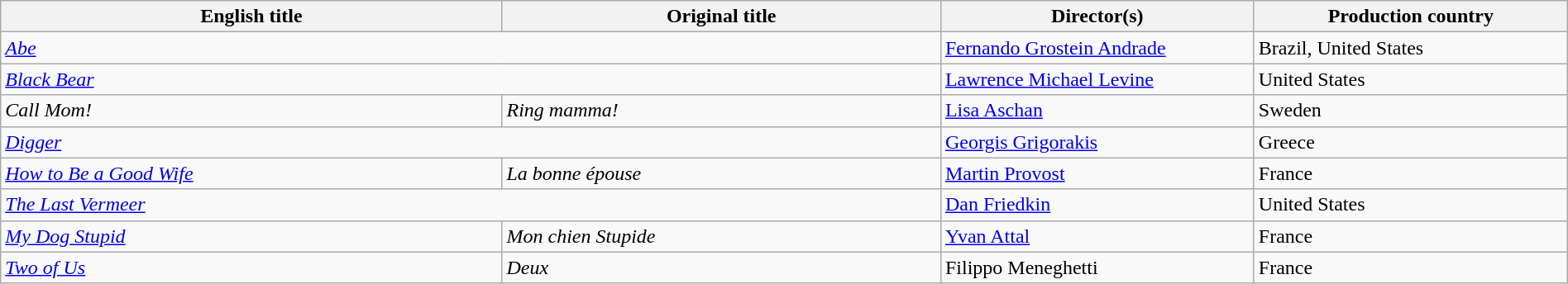<table class="wikitable" width=100%>
<tr>
<th scope="col" width="32%">English title</th>
<th scope="col" width="28%">Original title</th>
<th scope="col" width="20%">Director(s)</th>
<th scope="col" width="20%">Production country</th>
</tr>
<tr>
<td colspan=2><em><a href='#'>Abe</a></em></td>
<td><a href='#'>Fernando Grostein Andrade</a></td>
<td>Brazil, United States</td>
</tr>
<tr>
<td colspan=2><em><a href='#'>Black Bear</a></em></td>
<td><a href='#'>Lawrence Michael Levine</a></td>
<td>United States</td>
</tr>
<tr>
<td><em>Call Mom!</em></td>
<td><em>Ring mamma!</em></td>
<td><a href='#'>Lisa Aschan</a></td>
<td>Sweden</td>
</tr>
<tr>
<td colspan=2><em><a href='#'>Digger</a></em></td>
<td><a href='#'>Georgis Grigorakis</a></td>
<td>Greece</td>
</tr>
<tr>
<td><em><a href='#'>How to Be a Good Wife</a></em></td>
<td><em>La bonne épouse</em></td>
<td><a href='#'>Martin Provost</a></td>
<td>France</td>
</tr>
<tr>
<td colspan=2><em><a href='#'>The Last Vermeer</a></em></td>
<td><a href='#'>Dan Friedkin</a></td>
<td>United States</td>
</tr>
<tr>
<td><em><a href='#'>My Dog Stupid</a></em></td>
<td><em>Mon chien Stupide</em></td>
<td><a href='#'>Yvan Attal</a></td>
<td>France</td>
</tr>
<tr>
<td><em><a href='#'>Two of Us</a></em></td>
<td><em>Deux</em></td>
<td>Filippo Meneghetti</td>
<td>France</td>
</tr>
</table>
